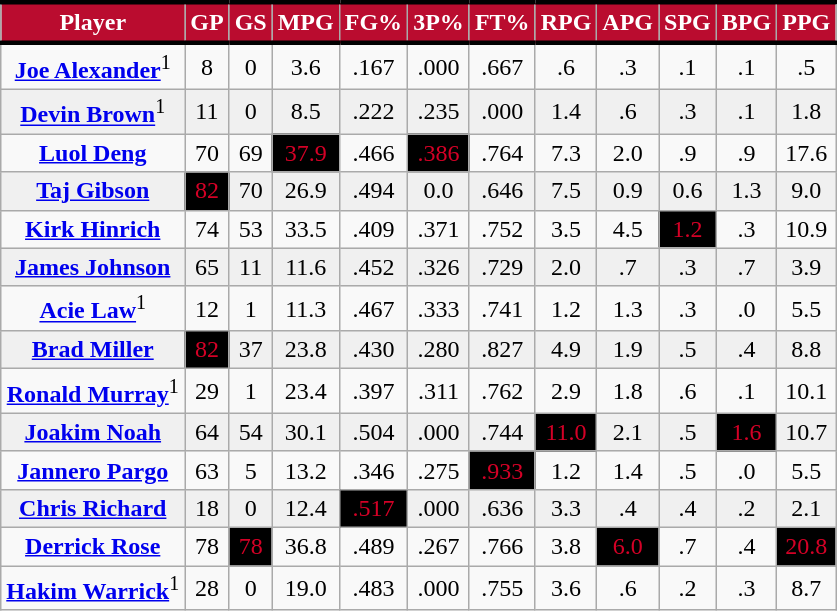<table class="wikitable sortable" style="text-align:right;">
<tr>
<th style="background:#BA0C2F; color:#FFFFFF; border-top:#010101 3px solid; border-bottom:#010101 3px solid;">Player</th>
<th style="background:#BA0C2F; color:#FFFFFF; border-top:#010101 3px solid; border-bottom:#010101 3px solid;">GP</th>
<th style="background:#BA0C2F; color:#FFFFFF; border-top:#010101 3px solid; border-bottom:#010101 3px solid;">GS</th>
<th style="background:#BA0C2F; color:#FFFFFF; border-top:#010101 3px solid; border-bottom:#010101 3px solid;">MPG</th>
<th style="background:#BA0C2F; color:#FFFFFF; border-top:#010101 3px solid; border-bottom:#010101 3px solid;">FG%</th>
<th style="background:#BA0C2F; color:#FFFFFF; border-top:#010101 3px solid; border-bottom:#010101 3px solid;">3P%</th>
<th style="background:#BA0C2F; color:#FFFFFF; border-top:#010101 3px solid; border-bottom:#010101 3px solid;">FT%</th>
<th style="background:#BA0C2F; color:#FFFFFF; border-top:#010101 3px solid; border-bottom:#010101 3px solid;">RPG</th>
<th style="background:#BA0C2F; color:#FFFFFF; border-top:#010101 3px solid; border-bottom:#010101 3px solid;">APG</th>
<th style="background:#BA0C2F; color:#FFFFFF; border-top:#010101 3px solid; border-bottom:#010101 3px solid;">SPG</th>
<th style="background:#BA0C2F; color:#FFFFFF; border-top:#010101 3px solid; border-bottom:#010101 3px solid;">BPG</th>
<th style="background:#BA0C2F; color:#FFFFFF; border-top:#010101 3px solid; border-bottom:#010101 3px solid;">PPG</th>
</tr>
<tr align="center" bgcolor="">
<td><strong><a href='#'>Joe Alexander</a></strong><sup>1</sup></td>
<td>8</td>
<td>0</td>
<td>3.6</td>
<td>.167</td>
<td>.000</td>
<td>.667</td>
<td>.6</td>
<td>.3</td>
<td>.1</td>
<td>.1</td>
<td>.5</td>
</tr>
<tr align="center" bgcolor="#f0f0f0">
<td><strong><a href='#'>Devin Brown</a></strong><sup>1</sup></td>
<td>11</td>
<td>0</td>
<td>8.5</td>
<td>.222</td>
<td>.235</td>
<td>.000</td>
<td>1.4</td>
<td>.6</td>
<td>.3</td>
<td>.1</td>
<td>1.8</td>
</tr>
<tr align="center" bgcolor="">
<td><strong><a href='#'>Luol Deng</a></strong></td>
<td>70</td>
<td>69</td>
<td style="background:black;color:#d40026;">37.9</td>
<td>.466</td>
<td style="background:black;color:#d40026;">.386</td>
<td>.764</td>
<td>7.3</td>
<td>2.0</td>
<td>.9</td>
<td>.9</td>
<td>17.6</td>
</tr>
<tr align="center" bgcolor="#f0f0f0">
<td><strong><a href='#'>Taj Gibson</a></strong></td>
<td style="background:black;color:#d40026;">82</td>
<td>70</td>
<td>26.9</td>
<td>.494</td>
<td>0.0</td>
<td>.646</td>
<td>7.5</td>
<td>0.9</td>
<td>0.6</td>
<td>1.3</td>
<td>9.0</td>
</tr>
<tr align="center" bgcolor="">
<td><strong><a href='#'>Kirk Hinrich</a></strong></td>
<td>74</td>
<td>53</td>
<td>33.5</td>
<td>.409</td>
<td>.371</td>
<td>.752</td>
<td>3.5</td>
<td>4.5</td>
<td style="background:black;color:#d40026;">1.2</td>
<td>.3</td>
<td>10.9</td>
</tr>
<tr align="center" bgcolor="#f0f0f0">
<td><strong><a href='#'>James Johnson</a></strong></td>
<td>65</td>
<td>11</td>
<td>11.6</td>
<td>.452</td>
<td>.326</td>
<td>.729</td>
<td>2.0</td>
<td>.7</td>
<td>.3</td>
<td>.7</td>
<td>3.9</td>
</tr>
<tr align="center" bgcolor="">
<td><strong><a href='#'>Acie Law</a></strong><sup>1</sup></td>
<td>12</td>
<td>1</td>
<td>11.3</td>
<td>.467</td>
<td>.333</td>
<td>.741</td>
<td>1.2</td>
<td>1.3</td>
<td>.3</td>
<td>.0</td>
<td>5.5</td>
</tr>
<tr align="center" bgcolor="#f0f0f0">
<td><strong><a href='#'>Brad Miller</a></strong></td>
<td style="background:black;color:#d40026;">82</td>
<td>37</td>
<td>23.8</td>
<td>.430</td>
<td>.280</td>
<td>.827</td>
<td>4.9</td>
<td>1.9</td>
<td>.5</td>
<td>.4</td>
<td>8.8</td>
</tr>
<tr align="center" bgcolor="">
<td><strong><a href='#'>Ronald Murray</a></strong><sup>1</sup></td>
<td>29</td>
<td>1</td>
<td>23.4</td>
<td>.397</td>
<td>.311</td>
<td>.762</td>
<td>2.9</td>
<td>1.8</td>
<td>.6</td>
<td>.1</td>
<td>10.1</td>
</tr>
<tr align="center" bgcolor="#f0f0f0">
<td><strong><a href='#'>Joakim Noah</a></strong></td>
<td>64</td>
<td>54</td>
<td>30.1</td>
<td>.504</td>
<td>.000</td>
<td>.744</td>
<td style="background:black;color:#d40026;">11.0</td>
<td>2.1</td>
<td>.5</td>
<td style="background:black;color:#d40026;">1.6</td>
<td>10.7</td>
</tr>
<tr align="center" bgcolor="">
<td><strong><a href='#'>Jannero Pargo</a></strong></td>
<td>63</td>
<td>5</td>
<td>13.2</td>
<td>.346</td>
<td>.275</td>
<td style="background:black;color:#d40026;">.933</td>
<td>1.2</td>
<td>1.4</td>
<td>.5</td>
<td>.0</td>
<td>5.5</td>
</tr>
<tr align="center" bgcolor="#f0f0f0">
<td><strong><a href='#'>Chris Richard</a></strong></td>
<td>18</td>
<td>0</td>
<td>12.4</td>
<td style="background:black;color:#d40026;">.517</td>
<td>.000</td>
<td>.636</td>
<td>3.3</td>
<td>.4</td>
<td>.4</td>
<td>.2</td>
<td>2.1</td>
</tr>
<tr align="center" bgcolor="">
<td><strong><a href='#'>Derrick Rose</a></strong></td>
<td>78</td>
<td style="background:black;color:#d40026;">78</td>
<td>36.8</td>
<td>.489</td>
<td>.267</td>
<td>.766</td>
<td>3.8</td>
<td style="background:black;color:#d40026;">6.0</td>
<td>.7</td>
<td>.4</td>
<td style="background:black;color:#d40026;">20.8</td>
</tr>
<tr align="center" bgcolor="">
<td><strong><a href='#'>Hakim Warrick</a></strong><sup>1</sup></td>
<td>28</td>
<td>0</td>
<td>19.0</td>
<td>.483</td>
<td>.000</td>
<td>.755</td>
<td>3.6</td>
<td>.6</td>
<td>.2</td>
<td>.3</td>
<td>8.7</td>
</tr>
</table>
